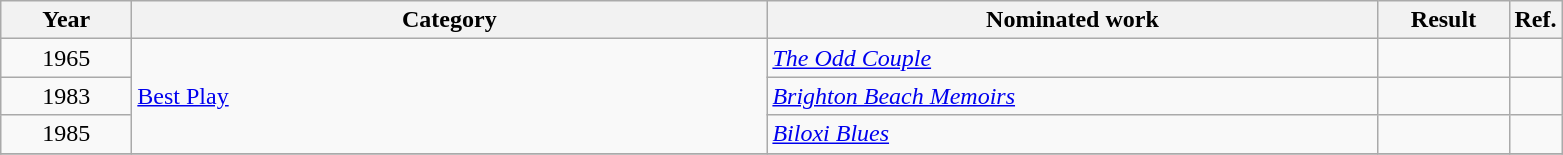<table class=wikitable>
<tr>
<th scope="col" style="width:5em;">Year</th>
<th scope="col" style="width:26em;">Category</th>
<th scope="col" style="width:25em;">Nominated work</th>
<th scope="col" style="width:5em;">Result</th>
<th>Ref.</th>
</tr>
<tr>
<td style="text-align:center;">1965</td>
<td rowspan=3><a href='#'>Best Play</a></td>
<td><em><a href='#'>The Odd Couple</a></em></td>
<td></td>
<td></td>
</tr>
<tr>
<td style="text-align:center;">1983</td>
<td><em><a href='#'>Brighton Beach Memoirs</a></em></td>
<td></td>
<td></td>
</tr>
<tr>
<td style="text-align:center;">1985</td>
<td><em><a href='#'>Biloxi Blues</a></em></td>
<td></td>
<td></td>
</tr>
<tr>
</tr>
</table>
